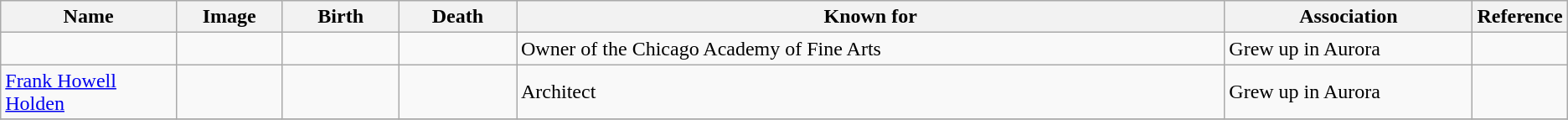<table class="wikitable sortable">
<tr>
<th scope="col" width="140">Name</th>
<th scope="col" width="80" class="unsortable">Image</th>
<th scope="col" width="90">Birth</th>
<th scope="col" width="90">Death</th>
<th scope="col" width="600" class="unsortable">Known for</th>
<th scope="col" width="200" class="unsortable">Association</th>
<th scope="col" width="30" class="unsortable">Reference</th>
</tr>
<tr>
<td></td>
<td></td>
<td align="right"></td>
<td align="right"></td>
<td>Owner of the Chicago Academy of Fine Arts</td>
<td>Grew up in Aurora</td>
<td align="center"></td>
</tr>
<tr>
<td><a href='#'>Frank Howell Holden</a></td>
<td></td>
<td align="right"></td>
<td align="right"></td>
<td>Architect</td>
<td>Grew up in Aurora</td>
<td></td>
</tr>
<tr>
</tr>
</table>
